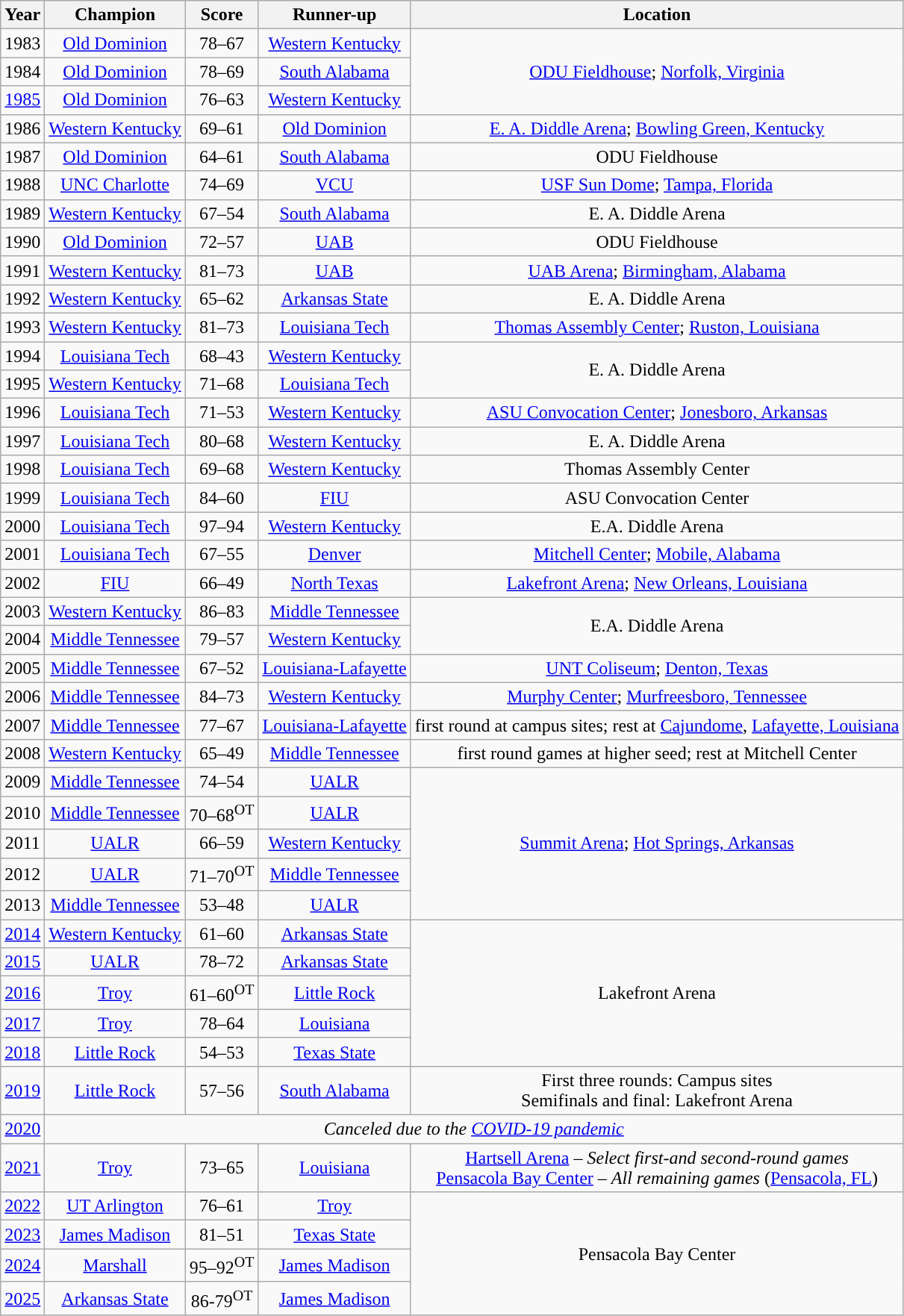<table class="wikitable sortable" style="text-align:center">
<tr>
<th width=px>Year</th>
<th width=px>Champion</th>
<th width=px>Score</th>
<th width=px>Runner-up</th>
<th width=px>Location</th>
</tr>
<tr>
<td>1983</td>
<td><a href='#'>Old Dominion</a></td>
<td>78–67</td>
<td><a href='#'>Western Kentucky</a></td>
<td rowspan=3><a href='#'>ODU Fieldhouse</a>; <a href='#'>Norfolk, Virginia</a></td>
</tr>
<tr>
<td>1984</td>
<td><a href='#'>Old Dominion</a></td>
<td>78–69</td>
<td><a href='#'>South Alabama</a></td>
</tr>
<tr>
<td><a href='#'>1985</a></td>
<td><a href='#'>Old Dominion</a></td>
<td>76–63</td>
<td><a href='#'>Western Kentucky</a></td>
</tr>
<tr>
<td>1986</td>
<td><a href='#'>Western Kentucky</a></td>
<td>69–61</td>
<td><a href='#'>Old Dominion</a></td>
<td><a href='#'>E. A. Diddle Arena</a>; <a href='#'>Bowling Green, Kentucky</a></td>
</tr>
<tr>
<td>1987</td>
<td><a href='#'>Old Dominion</a></td>
<td>64–61</td>
<td><a href='#'>South Alabama</a></td>
<td>ODU Fieldhouse</td>
</tr>
<tr>
<td>1988</td>
<td><a href='#'>UNC Charlotte</a></td>
<td>74–69</td>
<td><a href='#'>VCU</a></td>
<td><a href='#'>USF Sun Dome</a>; <a href='#'>Tampa, Florida</a></td>
</tr>
<tr>
<td>1989</td>
<td><a href='#'>Western Kentucky</a></td>
<td>67–54</td>
<td><a href='#'>South Alabama</a></td>
<td>E. A. Diddle Arena</td>
</tr>
<tr>
<td>1990</td>
<td><a href='#'>Old Dominion</a></td>
<td>72–57</td>
<td><a href='#'>UAB</a></td>
<td>ODU Fieldhouse</td>
</tr>
<tr>
<td>1991</td>
<td><a href='#'>Western Kentucky</a></td>
<td>81–73</td>
<td><a href='#'>UAB</a></td>
<td><a href='#'>UAB Arena</a>; <a href='#'>Birmingham, Alabama</a></td>
</tr>
<tr>
<td>1992</td>
<td><a href='#'>Western Kentucky</a></td>
<td>65–62</td>
<td><a href='#'>Arkansas State</a></td>
<td>E. A. Diddle Arena</td>
</tr>
<tr>
<td>1993</td>
<td><a href='#'>Western Kentucky</a></td>
<td>81–73</td>
<td><a href='#'>Louisiana Tech</a></td>
<td><a href='#'>Thomas Assembly Center</a>; <a href='#'>Ruston, Louisiana</a></td>
</tr>
<tr>
<td>1994</td>
<td><a href='#'>Louisiana Tech</a></td>
<td>68–43</td>
<td><a href='#'>Western Kentucky</a></td>
<td rowspan=2>E. A. Diddle Arena</td>
</tr>
<tr>
<td>1995</td>
<td><a href='#'>Western Kentucky</a></td>
<td>71–68</td>
<td><a href='#'>Louisiana Tech</a></td>
</tr>
<tr>
<td>1996</td>
<td><a href='#'>Louisiana Tech</a></td>
<td>71–53</td>
<td><a href='#'>Western Kentucky</a></td>
<td><a href='#'>ASU Convocation Center</a>; <a href='#'>Jonesboro, Arkansas</a></td>
</tr>
<tr>
<td>1997</td>
<td><a href='#'>Louisiana Tech</a></td>
<td>80–68</td>
<td><a href='#'>Western Kentucky</a></td>
<td>E. A. Diddle Arena</td>
</tr>
<tr>
<td>1998</td>
<td><a href='#'>Louisiana Tech</a></td>
<td>69–68</td>
<td><a href='#'>Western Kentucky</a></td>
<td>Thomas Assembly Center</td>
</tr>
<tr>
<td>1999</td>
<td><a href='#'>Louisiana Tech</a></td>
<td>84–60</td>
<td><a href='#'>FIU</a></td>
<td>ASU Convocation Center</td>
</tr>
<tr>
<td>2000</td>
<td><a href='#'>Louisiana Tech</a></td>
<td>97–94</td>
<td><a href='#'>Western Kentucky</a></td>
<td>E.A. Diddle Arena</td>
</tr>
<tr>
<td>2001</td>
<td><a href='#'>Louisiana Tech</a></td>
<td>67–55</td>
<td><a href='#'>Denver</a></td>
<td><a href='#'>Mitchell Center</a>; <a href='#'>Mobile, Alabama</a></td>
</tr>
<tr>
<td>2002</td>
<td><a href='#'>FIU</a></td>
<td>66–49</td>
<td><a href='#'>North Texas</a></td>
<td><a href='#'>Lakefront Arena</a>; <a href='#'>New Orleans, Louisiana</a></td>
</tr>
<tr>
<td>2003</td>
<td><a href='#'>Western Kentucky</a></td>
<td>86–83</td>
<td><a href='#'>Middle Tennessee</a></td>
<td rowspan=2>E.A. Diddle Arena</td>
</tr>
<tr>
<td>2004</td>
<td><a href='#'>Middle Tennessee</a></td>
<td>79–57</td>
<td><a href='#'>Western Kentucky</a></td>
</tr>
<tr>
<td>2005</td>
<td><a href='#'>Middle Tennessee</a></td>
<td>67–52</td>
<td><a href='#'>Louisiana-Lafayette</a></td>
<td><a href='#'>UNT Coliseum</a>; <a href='#'>Denton, Texas</a></td>
</tr>
<tr>
<td>2006</td>
<td><a href='#'>Middle Tennessee</a></td>
<td>84–73</td>
<td><a href='#'>Western Kentucky</a></td>
<td><a href='#'>Murphy Center</a>; <a href='#'>Murfreesboro, Tennessee</a></td>
</tr>
<tr>
<td>2007</td>
<td><a href='#'>Middle Tennessee</a></td>
<td>77–67</td>
<td><a href='#'>Louisiana-Lafayette</a></td>
<td>first round at campus sites; rest at <a href='#'>Cajundome</a>, <a href='#'>Lafayette, Louisiana</a></td>
</tr>
<tr>
<td>2008</td>
<td><a href='#'>Western Kentucky</a></td>
<td>65–49</td>
<td><a href='#'>Middle Tennessee</a></td>
<td>first round games at higher seed; rest at Mitchell Center</td>
</tr>
<tr>
<td>2009</td>
<td><a href='#'>Middle Tennessee</a></td>
<td>74–54</td>
<td><a href='#'>UALR</a></td>
<td rowspan=5><a href='#'>Summit Arena</a>; <a href='#'>Hot Springs, Arkansas</a></td>
</tr>
<tr>
<td>2010</td>
<td><a href='#'>Middle Tennessee</a></td>
<td>70–68<sup>OT</sup></td>
<td><a href='#'>UALR</a></td>
</tr>
<tr>
<td>2011</td>
<td><a href='#'>UALR</a></td>
<td>66–59</td>
<td><a href='#'>Western Kentucky</a></td>
</tr>
<tr>
<td>2012</td>
<td><a href='#'>UALR</a></td>
<td>71–70<sup>OT</sup></td>
<td><a href='#'>Middle Tennessee</a></td>
</tr>
<tr>
<td>2013</td>
<td><a href='#'>Middle Tennessee</a></td>
<td>53–48</td>
<td><a href='#'>UALR</a></td>
</tr>
<tr>
<td><a href='#'>2014</a></td>
<td><a href='#'>Western Kentucky</a></td>
<td>61–60</td>
<td><a href='#'>Arkansas State</a></td>
<td rowspan=5>Lakefront Arena</td>
</tr>
<tr>
<td><a href='#'>2015</a></td>
<td><a href='#'>UALR</a></td>
<td>78–72</td>
<td><a href='#'>Arkansas State</a></td>
</tr>
<tr>
<td><a href='#'>2016</a></td>
<td><a href='#'>Troy</a></td>
<td>61–60<sup>OT</sup></td>
<td><a href='#'>Little Rock</a></td>
</tr>
<tr>
<td><a href='#'>2017</a></td>
<td><a href='#'>Troy</a></td>
<td>78–64</td>
<td><a href='#'>Louisiana</a></td>
</tr>
<tr>
<td><a href='#'>2018</a></td>
<td><a href='#'>Little Rock</a></td>
<td>54–53</td>
<td><a href='#'>Texas State</a></td>
</tr>
<tr>
<td><a href='#'>2019</a></td>
<td><a href='#'>Little Rock</a></td>
<td>57–56</td>
<td><a href='#'>South Alabama</a></td>
<td>First three rounds: Campus sites<br>Semifinals and final: Lakefront Arena</td>
</tr>
<tr>
<td><a href='#'>2020</a></td>
<td colspan=4 align=center><em>Canceled due to the <a href='#'>COVID-19 pandemic</a></em></td>
</tr>
<tr>
<td><a href='#'>2021</a></td>
<td><a href='#'>Troy</a></td>
<td>73–65</td>
<td><a href='#'>Louisiana</a></td>
<td rowspan=1><a href='#'>Hartsell Arena</a> – <em>Select first-and second-round games</em> <br><a href='#'>Pensacola Bay Center</a> – <em>All remaining games</em> (<a href='#'>Pensacola, FL</a>)</td>
</tr>
<tr>
<td><a href='#'>2022</a></td>
<td><a href='#'>UT Arlington</a></td>
<td>76–61</td>
<td><a href='#'>Troy</a></td>
<td rowspan=4>Pensacola Bay Center</td>
</tr>
<tr>
<td><a href='#'>2023</a></td>
<td><a href='#'>James Madison</a></td>
<td>81–51</td>
<td><a href='#'>Texas State</a></td>
</tr>
<tr>
<td><a href='#'>2024</a></td>
<td><a href='#'>Marshall</a></td>
<td>95–92<sup>OT</sup></td>
<td><a href='#'>James Madison</a></td>
</tr>
<tr>
<td><a href='#'>2025</a></td>
<td><a href='#'>Arkansas State</a></td>
<td>86-79<sup>OT</sup></td>
<td><a href='#'>James Madison</a></td>
</tr>
</table>
